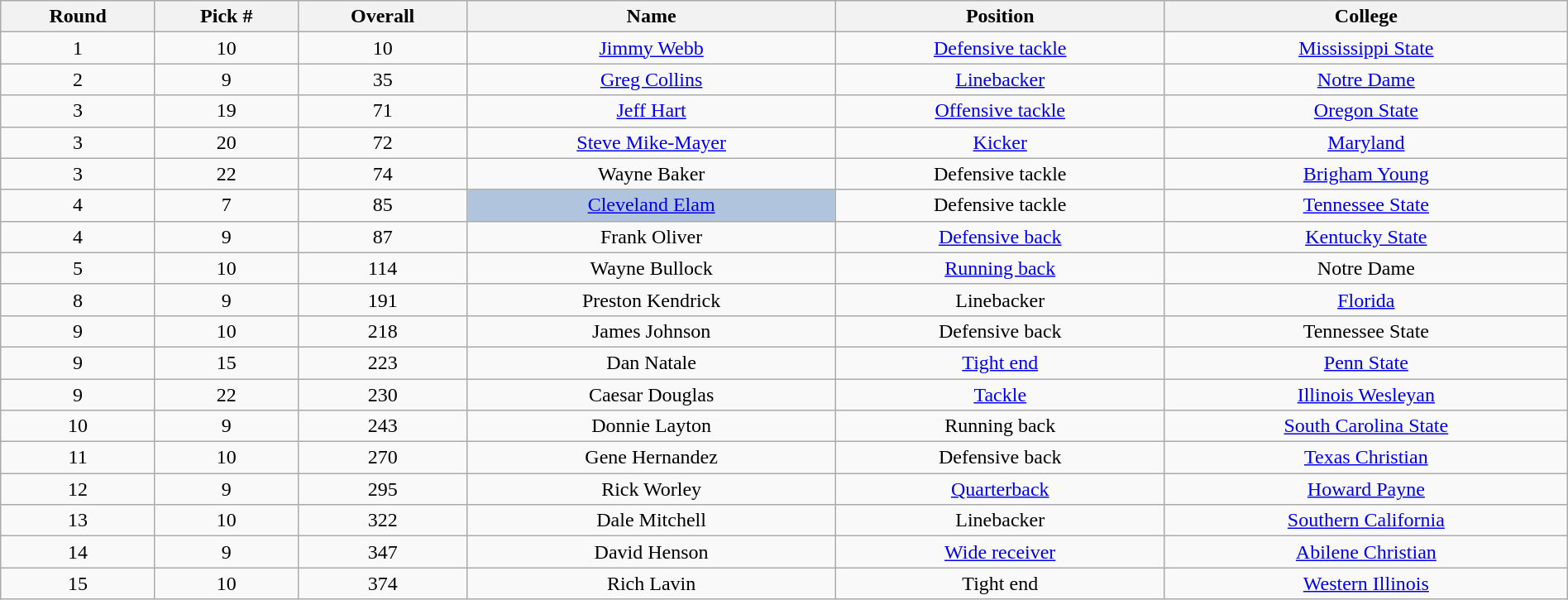<table class="wikitable sortable sortable" style="width: 100%; text-align:center">
<tr>
<th>Round</th>
<th>Pick #</th>
<th>Overall</th>
<th>Name</th>
<th>Position</th>
<th>College</th>
</tr>
<tr>
<td>1</td>
<td>10</td>
<td>10</td>
<td><a href='#'>Jimmy Webb</a></td>
<td><a href='#'>Defensive tackle</a></td>
<td><a href='#'>Mississippi State</a></td>
</tr>
<tr>
<td>2</td>
<td>9</td>
<td>35</td>
<td><a href='#'>Greg Collins</a></td>
<td><a href='#'>Linebacker</a></td>
<td><a href='#'>Notre Dame</a></td>
</tr>
<tr>
<td>3</td>
<td>19</td>
<td>71</td>
<td><a href='#'>Jeff Hart</a></td>
<td><a href='#'>Offensive tackle</a></td>
<td><a href='#'>Oregon State</a></td>
</tr>
<tr>
<td>3</td>
<td>20</td>
<td>72</td>
<td><a href='#'>Steve Mike-Mayer</a></td>
<td><a href='#'>Kicker</a></td>
<td><a href='#'>Maryland</a></td>
</tr>
<tr>
<td>3</td>
<td>22</td>
<td>74</td>
<td>Wayne Baker</td>
<td>Defensive tackle</td>
<td><a href='#'>Brigham Young</a></td>
</tr>
<tr>
<td>4</td>
<td>7</td>
<td>85</td>
<td bgcolor=lightsteelblue><a href='#'>Cleveland Elam</a></td>
<td>Defensive tackle</td>
<td><a href='#'>Tennessee State</a></td>
</tr>
<tr>
<td>4</td>
<td>9</td>
<td>87</td>
<td>Frank Oliver</td>
<td><a href='#'>Defensive back</a></td>
<td><a href='#'>Kentucky State</a></td>
</tr>
<tr>
<td>5</td>
<td>10</td>
<td>114</td>
<td>Wayne Bullock</td>
<td><a href='#'>Running back</a></td>
<td>Notre Dame</td>
</tr>
<tr>
<td>8</td>
<td>9</td>
<td>191</td>
<td>Preston Kendrick</td>
<td>Linebacker</td>
<td><a href='#'>Florida</a></td>
</tr>
<tr>
<td>9</td>
<td>10</td>
<td>218</td>
<td>James Johnson</td>
<td>Defensive back</td>
<td>Tennessee State</td>
</tr>
<tr>
<td>9</td>
<td>15</td>
<td>223</td>
<td>Dan Natale</td>
<td><a href='#'>Tight end</a></td>
<td><a href='#'>Penn State</a></td>
</tr>
<tr>
<td>9</td>
<td>22</td>
<td>230</td>
<td>Caesar Douglas</td>
<td><a href='#'>Tackle</a></td>
<td><a href='#'>Illinois Wesleyan</a></td>
</tr>
<tr>
<td>10</td>
<td>9</td>
<td>243</td>
<td>Donnie Layton</td>
<td>Running back</td>
<td><a href='#'>South Carolina State</a></td>
</tr>
<tr>
<td>11</td>
<td>10</td>
<td>270</td>
<td>Gene Hernandez</td>
<td>Defensive back</td>
<td><a href='#'>Texas Christian</a></td>
</tr>
<tr>
<td>12</td>
<td>9</td>
<td>295</td>
<td>Rick Worley</td>
<td><a href='#'>Quarterback</a></td>
<td><a href='#'>Howard Payne</a></td>
</tr>
<tr>
<td>13</td>
<td>10</td>
<td>322</td>
<td>Dale Mitchell</td>
<td>Linebacker</td>
<td><a href='#'>Southern California</a></td>
</tr>
<tr>
<td>14</td>
<td>9</td>
<td>347</td>
<td>David Henson</td>
<td><a href='#'>Wide receiver</a></td>
<td><a href='#'>Abilene Christian</a></td>
</tr>
<tr>
<td>15</td>
<td>10</td>
<td>374</td>
<td>Rich Lavin</td>
<td>Tight end</td>
<td><a href='#'>Western Illinois</a></td>
</tr>
</table>
